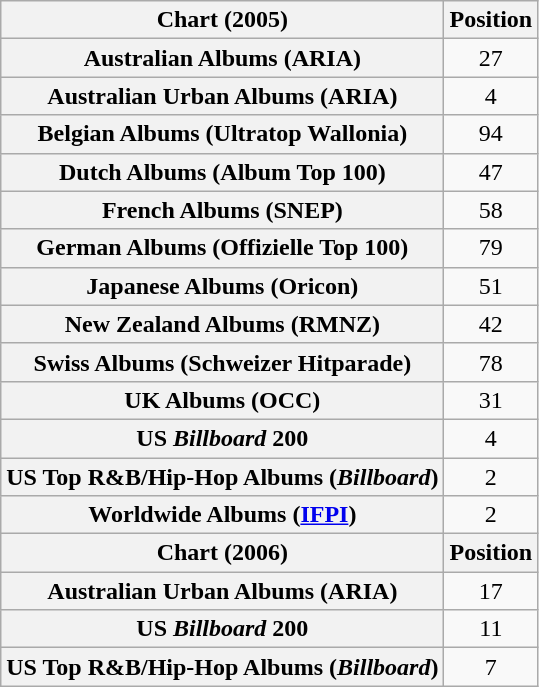<table class="wikitable sortable plainrowheaders" style="text-align:center">
<tr>
<th scope="col">Chart (2005)</th>
<th scope="col">Position</th>
</tr>
<tr>
<th scope="row">Australian Albums (ARIA)</th>
<td>27</td>
</tr>
<tr>
<th scope="row">Australian Urban Albums (ARIA)</th>
<td>4</td>
</tr>
<tr>
<th scope="row">Belgian Albums (Ultratop Wallonia)</th>
<td>94</td>
</tr>
<tr>
<th scope="row">Dutch Albums (Album Top 100)</th>
<td>47</td>
</tr>
<tr>
<th scope="row">French Albums (SNEP)</th>
<td>58</td>
</tr>
<tr>
<th scope="row">German Albums (Offizielle Top 100)</th>
<td>79</td>
</tr>
<tr>
<th scope="row">Japanese Albums (Oricon)</th>
<td>51</td>
</tr>
<tr>
<th scope="row">New Zealand Albums (RMNZ)</th>
<td>42</td>
</tr>
<tr>
<th scope="row">Swiss Albums (Schweizer Hitparade)</th>
<td>78</td>
</tr>
<tr>
<th scope="row">UK Albums (OCC)</th>
<td>31</td>
</tr>
<tr>
<th scope="row">US <em>Billboard</em> 200</th>
<td>4</td>
</tr>
<tr>
<th scope="row">US Top R&B/Hip-Hop Albums (<em>Billboard</em>)</th>
<td>2</td>
</tr>
<tr>
<th scope="row">Worldwide Albums (<a href='#'>IFPI</a>)</th>
<td>2</td>
</tr>
<tr>
<th scope="col">Chart (2006)</th>
<th scope="col">Position</th>
</tr>
<tr>
<th scope="row">Australian Urban Albums (ARIA)</th>
<td>17</td>
</tr>
<tr>
<th scope="row">US <em>Billboard</em> 200</th>
<td>11</td>
</tr>
<tr>
<th scope="row">US Top R&B/Hip-Hop Albums (<em>Billboard</em>)</th>
<td>7</td>
</tr>
</table>
